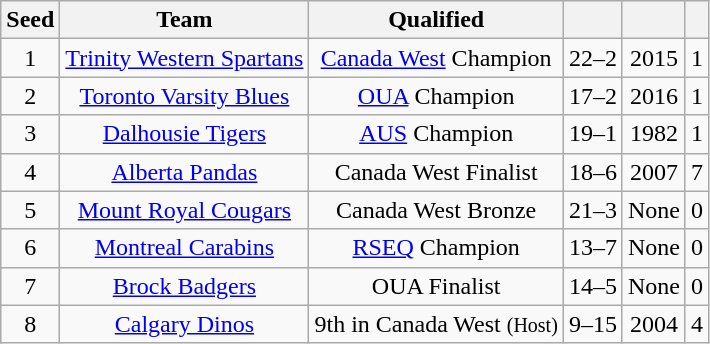<table class="wikitable sortable" style="text-align: center;">
<tr bgcolor="#efefef" align=center>
<th align=left>Seed</th>
<th align=left>Team</th>
<th align=left>Qualified</th>
<th align=left></th>
<th align=left></th>
<th align=left></th>
</tr>
<tr align=center>
<td>1</td>
<td><a href='#'>Trinity Western Spartans</a></td>
<td><a href='#'>Canada West</a> Champion</td>
<td>22–2</td>
<td>2015</td>
<td>1</td>
</tr>
<tr align=center>
<td>2</td>
<td><a href='#'>Toronto Varsity Blues</a></td>
<td><a href='#'>OUA</a> Champion</td>
<td>17–2</td>
<td>2016</td>
<td>1</td>
</tr>
<tr align=center>
<td>3</td>
<td><a href='#'>Dalhousie Tigers</a></td>
<td><a href='#'>AUS</a> Champion</td>
<td>19–1</td>
<td>1982</td>
<td>1</td>
</tr>
<tr align=center>
<td>4</td>
<td><a href='#'>Alberta Pandas</a></td>
<td>Canada West Finalist</td>
<td>18–6</td>
<td>2007</td>
<td>7</td>
</tr>
<tr align=center>
<td>5</td>
<td><a href='#'>Mount Royal Cougars</a></td>
<td>Canada West Bronze</td>
<td>21–3</td>
<td>None</td>
<td>0</td>
</tr>
<tr align=center>
<td>6</td>
<td><a href='#'>Montreal Carabins</a></td>
<td><a href='#'>RSEQ</a> Champion</td>
<td>13–7</td>
<td>None</td>
<td>0</td>
</tr>
<tr align=center>
<td>7</td>
<td><a href='#'>Brock Badgers</a></td>
<td>OUA Finalist</td>
<td>14–5</td>
<td>None</td>
<td>0</td>
</tr>
<tr align=center>
<td>8</td>
<td><a href='#'>Calgary Dinos</a></td>
<td>9th in Canada West <small>(Host)</small></td>
<td>9–15</td>
<td>2004</td>
<td>4</td>
</tr>
</table>
